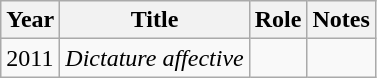<table class="wikitable sortable">
<tr>
<th>Year</th>
<th>Title</th>
<th>Role</th>
<th class="unsortable">Notes</th>
</tr>
<tr>
<td>2011</td>
<td><em>Dictature affective</em></td>
<td></td>
<td></td>
</tr>
</table>
